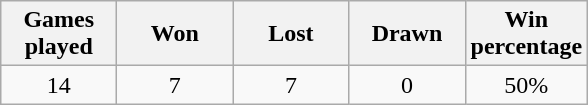<table class="wikitable" style="text-align:center">
<tr>
<th width="70">Games played</th>
<th width="70">Won</th>
<th width="70">Lost</th>
<th width="70">Drawn</th>
<th width="70">Win percentage</th>
</tr>
<tr>
<td>14</td>
<td>7</td>
<td>7</td>
<td>0</td>
<td>50%</td>
</tr>
</table>
